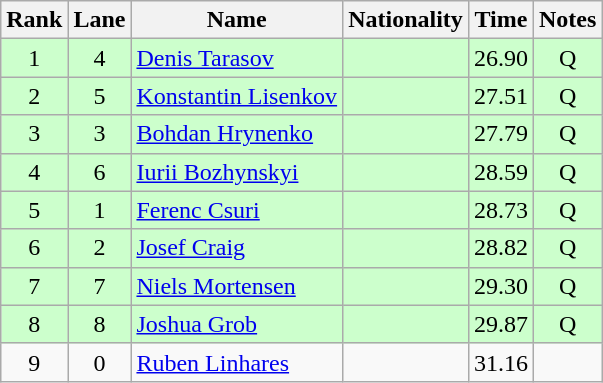<table class="wikitable sortable" style="text-align:center">
<tr>
<th>Rank</th>
<th>Lane</th>
<th>Name</th>
<th>Nationality</th>
<th>Time</th>
<th>Notes</th>
</tr>
<tr bgcolor=ccffcc>
<td>1</td>
<td>4</td>
<td align=left><a href='#'>Denis Tarasov</a></td>
<td align=left></td>
<td>26.90</td>
<td>Q</td>
</tr>
<tr bgcolor=ccffcc>
<td>2</td>
<td>5</td>
<td align=left><a href='#'>Konstantin Lisenkov</a></td>
<td align=left></td>
<td>27.51</td>
<td>Q</td>
</tr>
<tr bgcolor=ccffcc>
<td>3</td>
<td>3</td>
<td align=left><a href='#'>Bohdan Hrynenko</a></td>
<td align=left></td>
<td>27.79</td>
<td>Q</td>
</tr>
<tr bgcolor=ccffcc>
<td>4</td>
<td>6</td>
<td align=left><a href='#'>Iurii Bozhynskyi</a></td>
<td align=left></td>
<td>28.59</td>
<td>Q</td>
</tr>
<tr bgcolor=ccffcc>
<td>5</td>
<td>1</td>
<td align=left><a href='#'>Ferenc Csuri</a></td>
<td align=left></td>
<td>28.73</td>
<td>Q</td>
</tr>
<tr bgcolor=ccffcc>
<td>6</td>
<td>2</td>
<td align=left><a href='#'>Josef Craig</a></td>
<td align=left></td>
<td>28.82</td>
<td>Q</td>
</tr>
<tr bgcolor=ccffcc>
<td>7</td>
<td>7</td>
<td align=left><a href='#'>Niels Mortensen</a></td>
<td align=left></td>
<td>29.30</td>
<td>Q</td>
</tr>
<tr bgcolor=ccffcc>
<td>8</td>
<td>8</td>
<td align=left><a href='#'>Joshua Grob</a></td>
<td align=left></td>
<td>29.87</td>
<td>Q</td>
</tr>
<tr>
<td>9</td>
<td>0</td>
<td align=left><a href='#'>Ruben Linhares</a></td>
<td align=left></td>
<td>31.16</td>
<td></td>
</tr>
</table>
